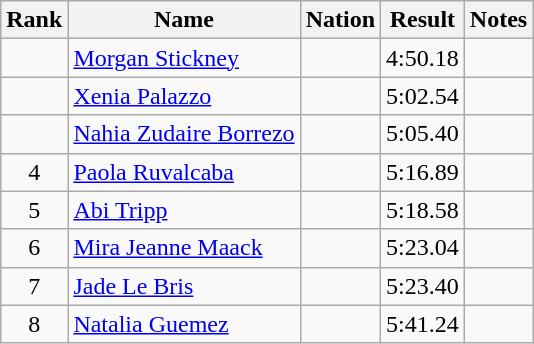<table class="wikitable sortable" style="text-align:center">
<tr>
<th>Rank</th>
<th>Name</th>
<th>Nation</th>
<th>Result</th>
<th>Notes</th>
</tr>
<tr>
<td></td>
<td align=left><a href='#'>Morgan Stickney</a></td>
<td align=left></td>
<td>4:50.18</td>
<td></td>
</tr>
<tr>
<td></td>
<td align=left><a href='#'>Xenia Palazzo</a></td>
<td align=left></td>
<td>5:02.54</td>
<td></td>
</tr>
<tr>
<td></td>
<td align=left><a href='#'>Nahia Zudaire Borrezo</a></td>
<td align=left></td>
<td>5:05.40</td>
<td></td>
</tr>
<tr>
<td>4</td>
<td align=left><a href='#'>Paola Ruvalcaba</a></td>
<td align=left></td>
<td>5:16.89</td>
<td></td>
</tr>
<tr>
<td>5</td>
<td align=left><a href='#'>Abi Tripp</a></td>
<td align=left></td>
<td>5:18.58</td>
<td></td>
</tr>
<tr>
<td>6</td>
<td align=left><a href='#'>Mira Jeanne Maack</a></td>
<td align=left></td>
<td>5:23.04</td>
<td></td>
</tr>
<tr>
<td>7</td>
<td align=left><a href='#'>Jade Le Bris</a></td>
<td align=left></td>
<td>5:23.40</td>
<td></td>
</tr>
<tr>
<td>8</td>
<td align=left><a href='#'>Natalia Guemez</a></td>
<td align=left></td>
<td>5:41.24</td>
<td></td>
</tr>
</table>
